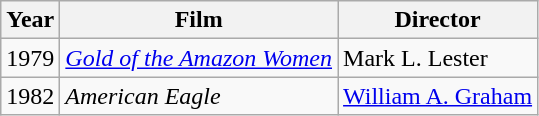<table class="wikitable">
<tr>
<th>Year</th>
<th>Film</th>
<th>Director</th>
</tr>
<tr>
<td>1979</td>
<td><em><a href='#'>Gold of the Amazon Women</a></em></td>
<td>Mark L. Lester</td>
</tr>
<tr>
<td>1982</td>
<td><em>American Eagle</em></td>
<td><a href='#'>William A. Graham</a></td>
</tr>
</table>
